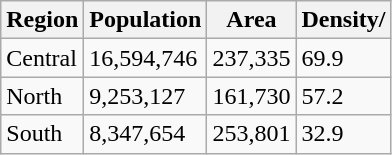<table class="wikitable sortable static-row-numbers sort-under col1left" >
<tr>
<th>Region</th>
<th>Population</th>
<th>Area</th>
<th>Density/</th>
</tr>
<tr>
<td>Central</td>
<td>16,594,746</td>
<td>237,335</td>
<td>69.9</td>
</tr>
<tr>
<td>North</td>
<td>9,253,127</td>
<td>161,730</td>
<td>57.2</td>
</tr>
<tr>
<td>South</td>
<td>8,347,654</td>
<td>253,801</td>
<td>32.9</td>
</tr>
</table>
